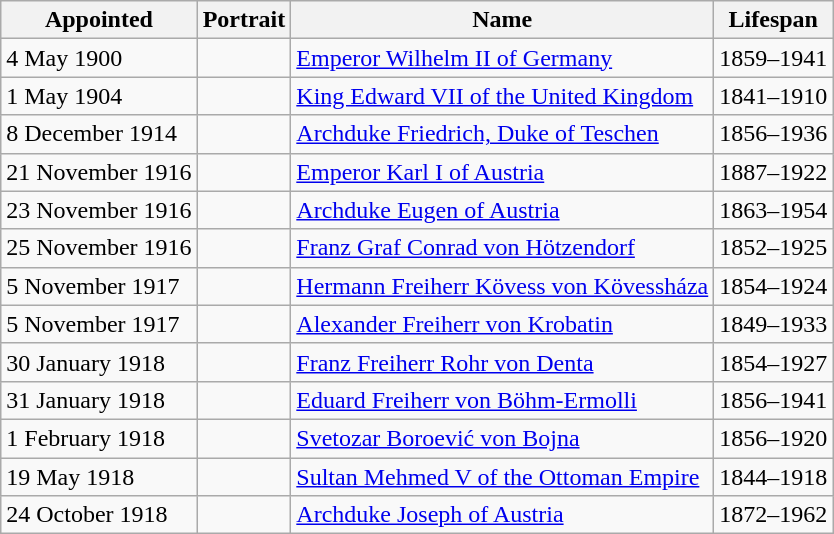<table class="wikitable sortable">
<tr>
<th>Appointed</th>
<th>Portrait</th>
<th>Name</th>
<th>Lifespan</th>
</tr>
<tr>
<td>4 May 1900</td>
<td></td>
<td> <a href='#'>Emperor Wilhelm II of Germany</a></td>
<td>1859–1941</td>
</tr>
<tr>
<td>1 May 1904</td>
<td></td>
<td> <a href='#'>King Edward VII of the United Kingdom</a></td>
<td>1841–1910</td>
</tr>
<tr>
<td>8 December 1914</td>
<td></td>
<td><a href='#'>Archduke Friedrich, Duke of Teschen</a></td>
<td>1856–1936</td>
</tr>
<tr>
<td>21 November 1916</td>
<td></td>
<td><a href='#'>Emperor Karl I of Austria</a></td>
<td>1887–1922</td>
</tr>
<tr>
<td>23 November 1916</td>
<td></td>
<td><a href='#'>Archduke Eugen of Austria</a></td>
<td>1863–1954</td>
</tr>
<tr>
<td>25 November 1916</td>
<td></td>
<td><a href='#'>Franz Graf Conrad von Hötzendorf</a></td>
<td>1852–1925</td>
</tr>
<tr>
<td>5 November 1917</td>
<td></td>
<td><a href='#'>Hermann Freiherr Kövess von Kövessháza</a></td>
<td>1854–1924</td>
</tr>
<tr>
<td>5 November 1917</td>
<td></td>
<td><a href='#'>Alexander Freiherr von Krobatin</a></td>
<td>1849–1933</td>
</tr>
<tr>
<td>30 January 1918</td>
<td></td>
<td><a href='#'>Franz Freiherr Rohr von Denta</a></td>
<td>1854–1927</td>
</tr>
<tr>
<td>31 January 1918</td>
<td></td>
<td><a href='#'>Eduard Freiherr von Böhm-Ermolli</a></td>
<td>1856–1941</td>
</tr>
<tr>
<td>1 February 1918</td>
<td></td>
<td><a href='#'>Svetozar Boroević von Bojna</a></td>
<td>1856–1920</td>
</tr>
<tr>
<td>19 May 1918</td>
<td></td>
<td> <a href='#'>Sultan Mehmed V of the Ottoman Empire</a></td>
<td>1844–1918</td>
</tr>
<tr>
<td>24 October 1918</td>
<td></td>
<td><a href='#'>Archduke Joseph of Austria</a></td>
<td>1872–1962</td>
</tr>
</table>
